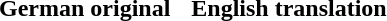<table cellpadding="6">
<tr>
<th>German original</th>
<th>English translation</th>
</tr>
<tr style="valign:top;white-space:nowrap;">
<td></td>
<td></td>
</tr>
</table>
